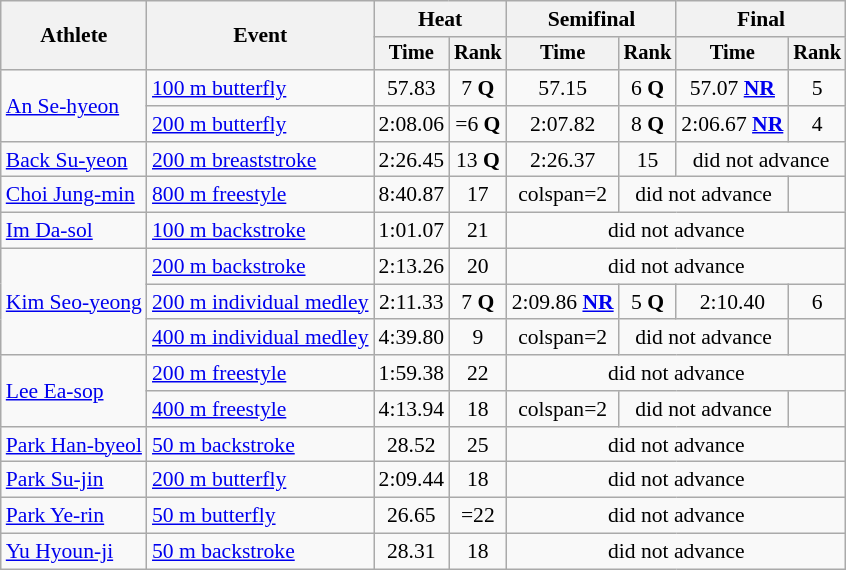<table class=wikitable style="font-size:90%">
<tr>
<th rowspan="2">Athlete</th>
<th rowspan="2">Event</th>
<th colspan="2">Heat</th>
<th colspan="2">Semifinal</th>
<th colspan="2">Final</th>
</tr>
<tr style="font-size:95%">
<th>Time</th>
<th>Rank</th>
<th>Time</th>
<th>Rank</th>
<th>Time</th>
<th>Rank</th>
</tr>
<tr align=center>
<td align=left rowspan=2><a href='#'>An Se-hyeon</a></td>
<td align=left><a href='#'>100 m butterfly</a></td>
<td>57.83</td>
<td>7 <strong>Q</strong></td>
<td>57.15</td>
<td>6 <strong>Q</strong></td>
<td>57.07 <strong><a href='#'>NR</a></strong></td>
<td>5</td>
</tr>
<tr align=center>
<td align=left><a href='#'>200 m butterfly</a></td>
<td>2:08.06</td>
<td>=6 <strong>Q</strong></td>
<td>2:07.82</td>
<td>8 <strong>Q</strong></td>
<td>2:06.67 <strong><a href='#'>NR</a></strong></td>
<td>4</td>
</tr>
<tr align=center>
<td align=left><a href='#'>Back Su-yeon</a></td>
<td align=left><a href='#'>200 m breaststroke</a></td>
<td>2:26.45</td>
<td>13 <strong>Q</strong></td>
<td>2:26.37</td>
<td>15</td>
<td colspan=2>did not advance</td>
</tr>
<tr align=center>
<td align=left><a href='#'>Choi Jung-min</a></td>
<td align=left><a href='#'>800 m freestyle</a></td>
<td>8:40.87</td>
<td>17</td>
<td>colspan=2 </td>
<td colspan=2>did not advance</td>
</tr>
<tr align=center>
<td align=left><a href='#'>Im Da-sol</a></td>
<td align=left><a href='#'>100 m backstroke</a></td>
<td>1:01.07</td>
<td>21</td>
<td colspan=4>did not advance</td>
</tr>
<tr align=center>
<td align=left rowspan=3><a href='#'>Kim Seo-yeong</a></td>
<td align=left><a href='#'>200 m backstroke</a></td>
<td>2:13.26</td>
<td>20</td>
<td colspan=4>did not advance</td>
</tr>
<tr align=center>
<td align=left><a href='#'>200 m individual medley</a></td>
<td>2:11.33</td>
<td>7 <strong>Q</strong></td>
<td>2:09.86 <strong><a href='#'>NR</a></strong></td>
<td>5 <strong>Q</strong></td>
<td>2:10.40</td>
<td>6</td>
</tr>
<tr align=center>
<td align=left><a href='#'>400 m individual medley</a></td>
<td>4:39.80</td>
<td>9</td>
<td>colspan=2 </td>
<td colspan=2>did not advance</td>
</tr>
<tr align=center>
<td align=left rowspan=2><a href='#'>Lee Ea-sop</a></td>
<td align=left><a href='#'>200 m freestyle</a></td>
<td>1:59.38</td>
<td>22</td>
<td colspan=4>did not advance</td>
</tr>
<tr align=center>
<td align=left><a href='#'>400 m freestyle</a></td>
<td>4:13.94</td>
<td>18</td>
<td>colspan=2 </td>
<td colspan=2>did not advance</td>
</tr>
<tr align=center>
<td align=left><a href='#'>Park Han-byeol</a></td>
<td align=left><a href='#'>50 m backstroke</a></td>
<td>28.52</td>
<td>25</td>
<td colspan=4>did not advance</td>
</tr>
<tr align=center>
<td align=left><a href='#'>Park Su-jin</a></td>
<td align=left><a href='#'>200 m butterfly</a></td>
<td>2:09.44</td>
<td>18</td>
<td colspan=4>did not advance</td>
</tr>
<tr align=center>
<td align=left><a href='#'>Park Ye-rin</a></td>
<td align=left><a href='#'>50 m butterfly</a></td>
<td>26.65</td>
<td>=22</td>
<td colspan=4>did not advance</td>
</tr>
<tr align=center>
<td align=left><a href='#'>Yu Hyoun-ji</a></td>
<td align=left><a href='#'>50 m backstroke</a></td>
<td>28.31</td>
<td>18</td>
<td colspan=4>did not advance</td>
</tr>
</table>
